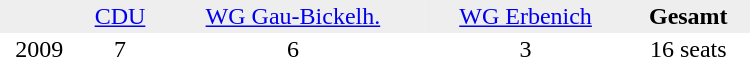<table border="0" cellpadding="2" cellspacing="0" width="500">
<tr bgcolor="#eeeeee" align="center">
<td></td>
<td><a href='#'>CDU</a></td>
<td><a href='#'>WG Gau-Bickelh.</a></td>
<td><a href='#'>WG Erbenich</a></td>
<td><strong>Gesamt</strong></td>
</tr>
<tr align="center">
<td>2009</td>
<td>7</td>
<td>6</td>
<td>3</td>
<td>16 seats</td>
</tr>
</table>
